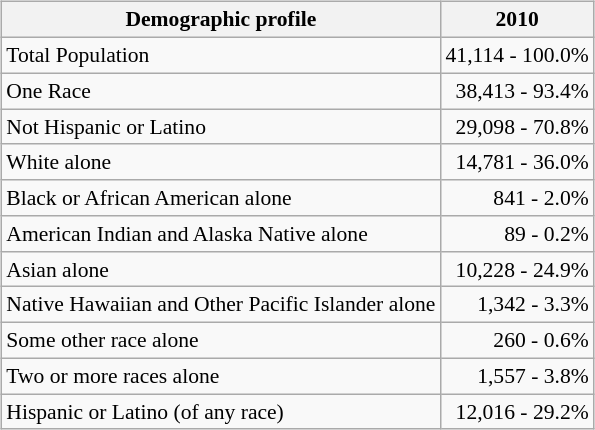<table>
<tr>
<td align="left"><br><table class="wikitable sortable collapsible" style="margin-left:auto;margin-right:auto;text-align: right;font-size: 90%;">
<tr>
<th>Demographic profile</th>
<th>2010</th>
</tr>
<tr>
<td align="left">Total Population</td>
<td>41,114 - 100.0%</td>
</tr>
<tr>
<td align="left">One Race</td>
<td>38,413 - 93.4%</td>
</tr>
<tr>
<td align="left">Not Hispanic or Latino</td>
<td>29,098 - 70.8%</td>
</tr>
<tr>
<td align="left">White alone</td>
<td>14,781 - 36.0%</td>
</tr>
<tr>
<td align="left">Black or African American alone</td>
<td>841 - 2.0%</td>
</tr>
<tr>
<td align="left">American Indian and Alaska Native alone</td>
<td>89 - 0.2%</td>
</tr>
<tr>
<td align="left">Asian alone</td>
<td>10,228 - 24.9%</td>
</tr>
<tr>
<td align="left">Native Hawaiian and Other Pacific Islander alone</td>
<td>1,342 - 3.3%</td>
</tr>
<tr>
<td align="left">Some other race alone</td>
<td>260 - 0.6%</td>
</tr>
<tr>
<td align="left">Two or more races alone</td>
<td>1,557 - 3.8%</td>
</tr>
<tr>
<td align="left">Hispanic or Latino (of any race)</td>
<td>12,016 - 29.2%</td>
</tr>
</table>
</td>
</tr>
</table>
